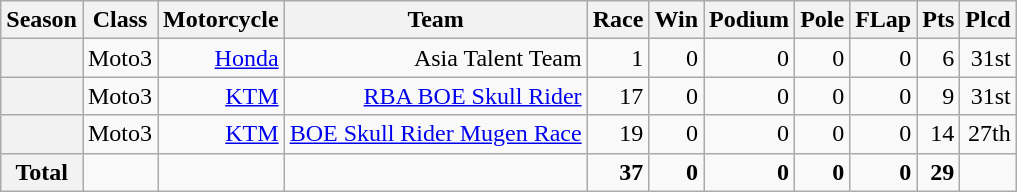<table class="wikitable" style=text-align:right>
<tr>
<th>Season</th>
<th>Class</th>
<th>Motorcycle</th>
<th>Team</th>
<th>Race</th>
<th>Win</th>
<th>Podium</th>
<th>Pole</th>
<th>FLap</th>
<th>Pts</th>
<th>Plcd</th>
</tr>
<tr>
<th></th>
<td>Moto3</td>
<td><a href='#'>Honda</a></td>
<td>Asia Talent Team</td>
<td>1</td>
<td>0</td>
<td>0</td>
<td>0</td>
<td>0</td>
<td>6</td>
<td>31st</td>
</tr>
<tr>
<th></th>
<td>Moto3</td>
<td><a href='#'>KTM</a></td>
<td><a href='#'>RBA BOE Skull Rider</a></td>
<td>17</td>
<td>0</td>
<td>0</td>
<td>0</td>
<td>0</td>
<td>9</td>
<td>31st</td>
</tr>
<tr>
<th></th>
<td>Moto3</td>
<td><a href='#'>KTM</a></td>
<td><a href='#'>BOE Skull Rider Mugen Race</a></td>
<td>19</td>
<td>0</td>
<td>0</td>
<td>0</td>
<td>0</td>
<td>14</td>
<td>27th</td>
</tr>
<tr>
<th>Total</th>
<td></td>
<td></td>
<td></td>
<td><strong>37</strong></td>
<td><strong>0</strong></td>
<td><strong>0</strong></td>
<td><strong>0</strong></td>
<td><strong>0</strong></td>
<td><strong>29</strong></td>
<td></td>
</tr>
</table>
